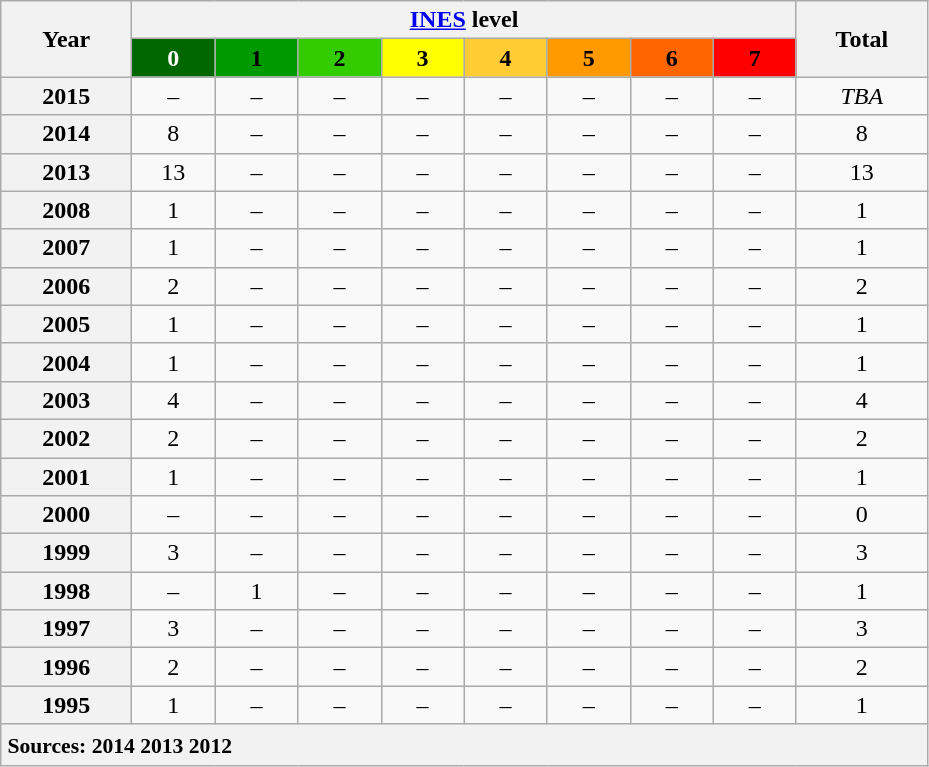<table class="wikitable" style="text-align: center;">
<tr>
<th scope="col" rowspan="2" style="width:5em;">Year</th>
<th scope="col" colspan="8"><a href='#'>INES</a> level</th>
<th scope="col" rowspan="2" style="width:5em;">Total</th>
</tr>
<tr>
<th scope="col" style="background-color: #006600; width:3em; color: white;"><strong>0</strong></th>
<th scope="col" style="background-color: #009900; width:3em;">1</th>
<th scope="col" style="background-color: #33CC00; width:3em;">2</th>
<th scope="col" style="background-color: #FFFF00; width:3em;">3</th>
<th scope="col" style="background-color: #FFCC33; width:3em;">4</th>
<th scope="col" style="background-color: #FF9900; width:3em;">5</th>
<th scope="col" style="background-color: #FF6600; width:3em;">6</th>
<th scope="col" style="background-color: #FF0000; width:3em;">7</th>
</tr>
<tr>
<th scope="row">2015</th>
<td>–</td>
<td>–</td>
<td>–</td>
<td>–</td>
<td>–</td>
<td>–</td>
<td>–</td>
<td>–</td>
<td><em>TBA</em></td>
</tr>
<tr>
<th scope="row">2014</th>
<td>8</td>
<td>–</td>
<td>–</td>
<td>–</td>
<td>–</td>
<td>–</td>
<td>–</td>
<td>–</td>
<td>8</td>
</tr>
<tr>
<th scope="row">2013</th>
<td>13</td>
<td>–</td>
<td>–</td>
<td>–</td>
<td>–</td>
<td>–</td>
<td>–</td>
<td>–</td>
<td>13</td>
</tr>
<tr>
<th scope="row">2008</th>
<td>1</td>
<td>–</td>
<td>–</td>
<td>–</td>
<td>–</td>
<td>–</td>
<td>–</td>
<td>–</td>
<td>1</td>
</tr>
<tr>
<th scope="row">2007</th>
<td>1</td>
<td>–</td>
<td>–</td>
<td>–</td>
<td>–</td>
<td>–</td>
<td>–</td>
<td>–</td>
<td>1</td>
</tr>
<tr>
<th scope="row">2006</th>
<td>2</td>
<td>–</td>
<td>–</td>
<td>–</td>
<td>–</td>
<td>–</td>
<td>–</td>
<td>–</td>
<td>2</td>
</tr>
<tr>
<th scope="row">2005</th>
<td>1</td>
<td>–</td>
<td>–</td>
<td>–</td>
<td>–</td>
<td>–</td>
<td>–</td>
<td>–</td>
<td>1</td>
</tr>
<tr>
<th scope="row">2004</th>
<td>1</td>
<td>–</td>
<td>–</td>
<td>–</td>
<td>–</td>
<td>–</td>
<td>–</td>
<td>–</td>
<td>1</td>
</tr>
<tr>
<th scope="row">2003</th>
<td>4</td>
<td>–</td>
<td>–</td>
<td>–</td>
<td>–</td>
<td>–</td>
<td>–</td>
<td>–</td>
<td>4</td>
</tr>
<tr>
<th scope="row">2002</th>
<td>2</td>
<td>–</td>
<td>–</td>
<td>–</td>
<td>–</td>
<td>–</td>
<td>–</td>
<td>–</td>
<td>2</td>
</tr>
<tr>
<th scope="row">2001</th>
<td>1</td>
<td>–</td>
<td>–</td>
<td>–</td>
<td>–</td>
<td>–</td>
<td>–</td>
<td>–</td>
<td>1</td>
</tr>
<tr>
<th scope="row">2000</th>
<td>–</td>
<td>–</td>
<td>–</td>
<td>–</td>
<td>–</td>
<td>–</td>
<td>–</td>
<td>–</td>
<td>0</td>
</tr>
<tr>
<th scope="row">1999</th>
<td>3</td>
<td>–</td>
<td>–</td>
<td>–</td>
<td>–</td>
<td>–</td>
<td>–</td>
<td>–</td>
<td>3</td>
</tr>
<tr>
<th scope="row">1998</th>
<td>–</td>
<td>1</td>
<td>–</td>
<td>–</td>
<td>–</td>
<td>–</td>
<td>–</td>
<td>–</td>
<td>1</td>
</tr>
<tr>
<th scope="row">1997</th>
<td>3</td>
<td>–</td>
<td>–</td>
<td>–</td>
<td>–</td>
<td>–</td>
<td>–</td>
<td>–</td>
<td>3</td>
</tr>
<tr>
<th scope="row">1996</th>
<td>2</td>
<td>–</td>
<td>–</td>
<td>–</td>
<td>–</td>
<td>–</td>
<td>–</td>
<td>–</td>
<td>2</td>
</tr>
<tr>
<th scope="row">1995</th>
<td>1</td>
<td>–</td>
<td>–</td>
<td>–</td>
<td>–</td>
<td>–</td>
<td>–</td>
<td>–</td>
<td>1<br></td>
</tr>
<tr>
<th scope="row" colspan="10" style="font-size: 90%; padding: 6px 2px 4px 4px; text-align: left;"><strong>Sources</strong>: 2014 2013 2012</th>
</tr>
</table>
